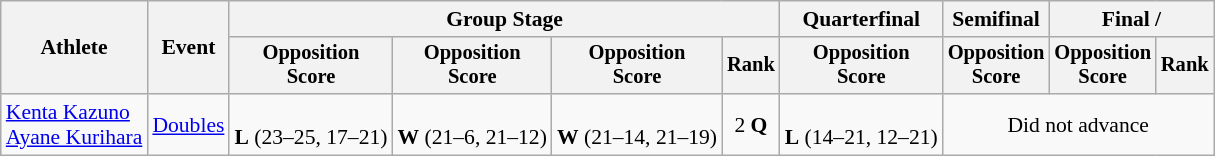<table class="wikitable" style="font-size:90%">
<tr>
<th rowspan=2>Athlete</th>
<th rowspan=2>Event</th>
<th colspan=4>Group Stage</th>
<th>Quarterfinal</th>
<th>Semifinal</th>
<th colspan=2>Final / </th>
</tr>
<tr style="font-size:95%">
<th>Opposition<br>Score</th>
<th>Opposition<br>Score</th>
<th>Opposition<br>Score</th>
<th>Rank</th>
<th>Opposition<br>Score</th>
<th>Opposition<br>Score</th>
<th>Opposition<br>Score</th>
<th>Rank</th>
</tr>
<tr align=center>
<td align=left><a href='#'>Kenta Kazuno</a><br><a href='#'>Ayane Kurihara</a></td>
<td align=left><a href='#'>Doubles</a></td>
<td><br><strong>L</strong> (23–25, 17–21)</td>
<td><br><strong>W</strong> (21–6, 21–12)</td>
<td><br><strong>W</strong> (21–14, 21–19)</td>
<td>2 <strong>Q</strong></td>
<td><br><strong>L</strong> (14–21, 12–21)</td>
<td colspan=3>Did not advance</td>
</tr>
</table>
